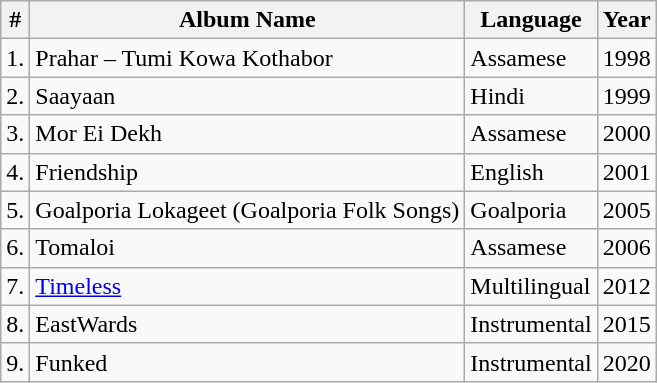<table class="wikitable">
<tr>
<th>#</th>
<th>Album Name</th>
<th>Language</th>
<th>Year</th>
</tr>
<tr>
<td>1.</td>
<td>Prahar – Tumi Kowa Kothabor</td>
<td>Assamese</td>
<td>1998</td>
</tr>
<tr>
<td>2.</td>
<td>Saayaan</td>
<td>Hindi</td>
<td>1999</td>
</tr>
<tr>
<td>3.</td>
<td>Mor Ei Dekh</td>
<td>Assamese</td>
<td>2000</td>
</tr>
<tr>
<td>4.</td>
<td>Friendship</td>
<td>English</td>
<td>2001</td>
</tr>
<tr>
<td>5.</td>
<td>Goalporia Lokageet (Goalporia Folk Songs)</td>
<td>Goalporia</td>
<td>2005</td>
</tr>
<tr>
<td>6.</td>
<td>Tomaloi</td>
<td>Assamese</td>
<td>2006</td>
</tr>
<tr>
<td>7.</td>
<td><a href='#'>Timeless</a></td>
<td>Multilingual</td>
<td>2012</td>
</tr>
<tr>
<td>8.</td>
<td>EastWards</td>
<td>Instrumental</td>
<td>2015</td>
</tr>
<tr>
<td>9.</td>
<td>Funked</td>
<td>Instrumental</td>
<td>2020</td>
</tr>
</table>
